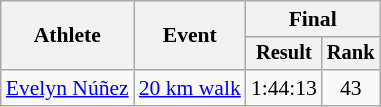<table class=wikitable style="font-size:90%">
<tr>
<th rowspan="2">Athlete</th>
<th rowspan="2">Event</th>
<th colspan="2">Final</th>
</tr>
<tr style="font-size:95%">
<th>Result</th>
<th>Rank</th>
</tr>
<tr align=center>
<td align=left><a href='#'>Evelyn Núñez</a></td>
<td align=left><a href='#'>20 km walk</a></td>
<td>1:44:13</td>
<td>43</td>
</tr>
</table>
